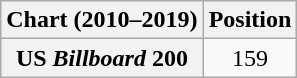<table class="wikitable plainrowheaders" style="text-align:center">
<tr>
<th scope="col">Chart (2010–2019)</th>
<th scope="col">Position</th>
</tr>
<tr>
<th scope="row">US <em>Billboard</em> 200</th>
<td>159</td>
</tr>
</table>
